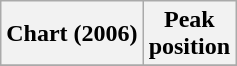<table class="wikitable">
<tr>
<th>Chart (2006)</th>
<th>Peak<br>position</th>
</tr>
<tr>
</tr>
</table>
